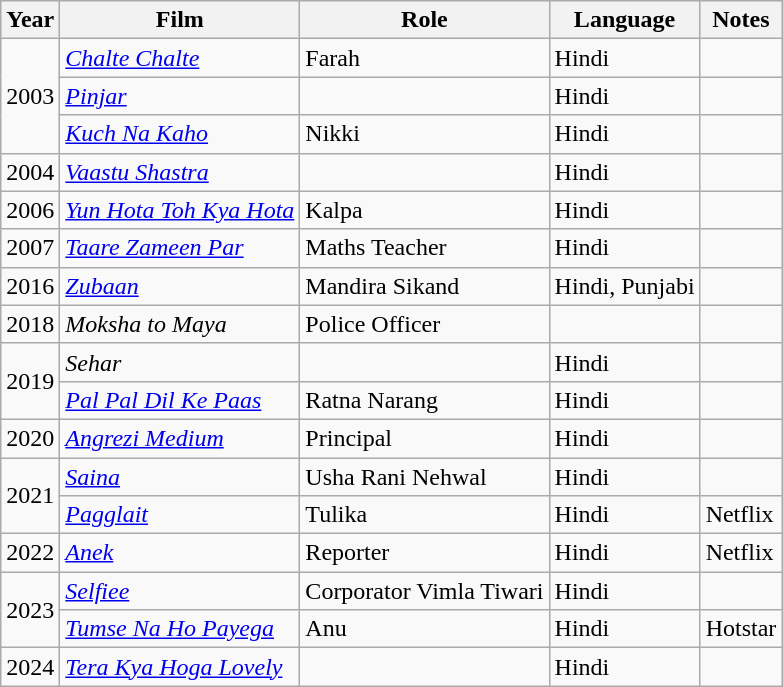<table class="wikitable">
<tr>
<th>Year</th>
<th>Film</th>
<th>Role</th>
<th>Language</th>
<th>Notes</th>
</tr>
<tr>
<td rowspan="3">2003</td>
<td><em><a href='#'>Chalte Chalte</a></em></td>
<td>Farah</td>
<td>Hindi</td>
<td></td>
</tr>
<tr>
<td><em><a href='#'>Pinjar</a></em></td>
<td></td>
<td>Hindi</td>
<td></td>
</tr>
<tr>
<td><em><a href='#'>Kuch Na Kaho</a></em></td>
<td>Nikki</td>
<td>Hindi</td>
<td></td>
</tr>
<tr>
<td>2004</td>
<td><a href='#'><em>Vaastu Shastra</em></a></td>
<td></td>
<td>Hindi</td>
<td></td>
</tr>
<tr>
<td>2006</td>
<td [><em><a href='#'>Yun Hota Toh Kya Hota</a></em></td>
<td>Kalpa</td>
<td>Hindi</td>
<td></td>
</tr>
<tr>
<td>2007</td>
<td><em><a href='#'>Taare Zameen Par</a></em></td>
<td>Maths Teacher</td>
<td>Hindi</td>
<td></td>
</tr>
<tr>
<td>2016</td>
<td><em><a href='#'>Zubaan</a></em></td>
<td>Mandira Sikand</td>
<td>Hindi, Punjabi</td>
<td></td>
</tr>
<tr>
<td>2018</td>
<td><em>Moksha to Maya</em></td>
<td>Police Officer</td>
<td></td>
<td></td>
</tr>
<tr>
<td rowspan="2">2019</td>
<td><em>Sehar</em></td>
<td></td>
<td>Hindi</td>
<td></td>
</tr>
<tr>
<td><em><a href='#'>Pal Pal Dil Ke Paas</a></em></td>
<td>Ratna Narang</td>
<td>Hindi</td>
<td></td>
</tr>
<tr>
<td>2020</td>
<td><em><a href='#'>Angrezi Medium</a></em></td>
<td>Principal</td>
<td>Hindi</td>
<td></td>
</tr>
<tr>
<td rowspan="2">2021</td>
<td><em><a href='#'>Saina</a></em></td>
<td>Usha Rani Nehwal</td>
<td>Hindi</td>
<td></td>
</tr>
<tr>
<td><em><a href='#'>Pagglait</a></em></td>
<td>Tulika</td>
<td>Hindi</td>
<td>Netflix</td>
</tr>
<tr>
<td>2022</td>
<td><em><a href='#'>Anek</a></em></td>
<td>Reporter</td>
<td>Hindi</td>
<td>Netflix</td>
</tr>
<tr>
<td rowspan="2">2023</td>
<td><em><a href='#'>Selfiee</a></em></td>
<td>Corporator Vimla Tiwari</td>
<td>Hindi</td>
<td></td>
</tr>
<tr>
<td><em><a href='#'>Tumse Na Ho Payega</a></em></td>
<td>Anu</td>
<td>Hindi</td>
<td>Hotstar</td>
</tr>
<tr>
<td>2024</td>
<td><em><a href='#'>Tera Kya Hoga Lovely</a></em></td>
<td></td>
<td>Hindi</td>
<td></td>
</tr>
</table>
